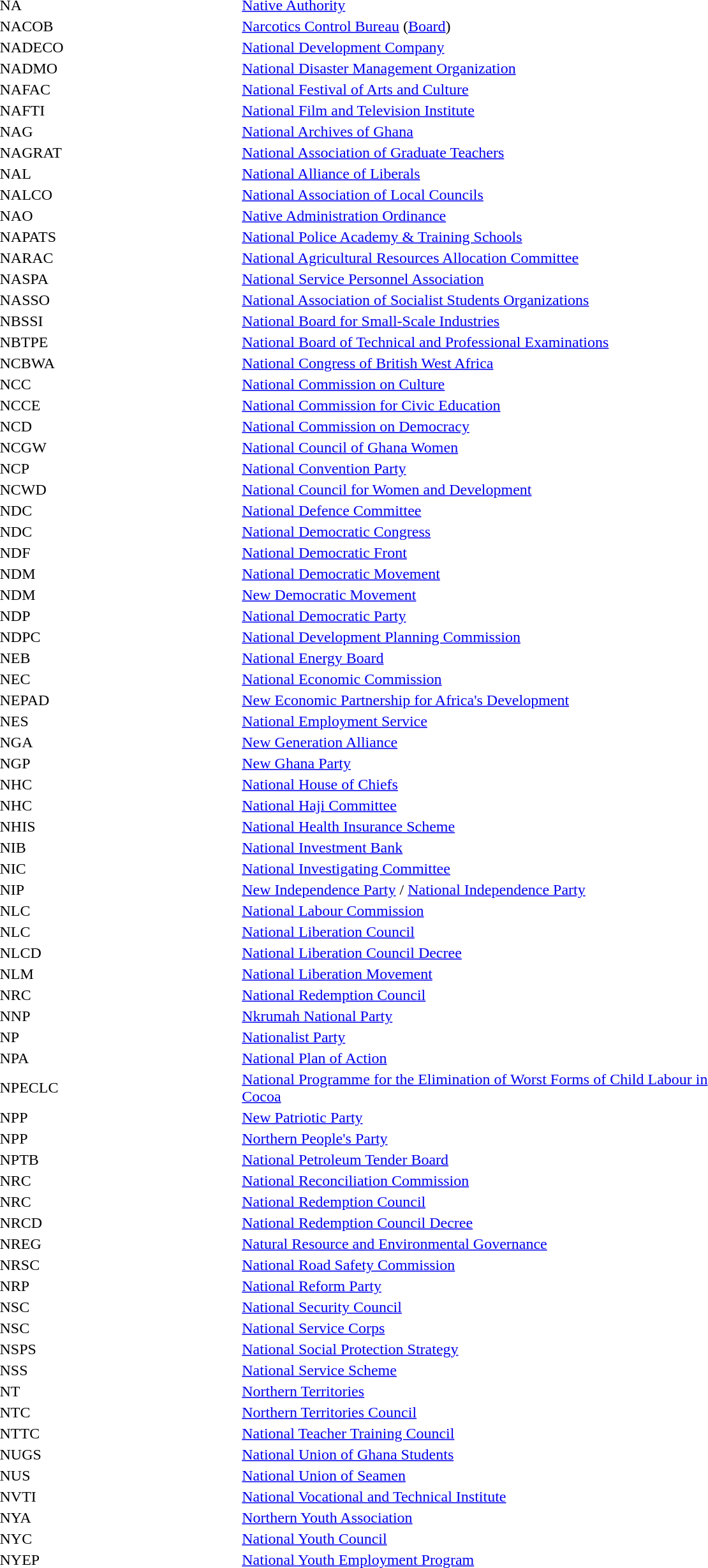<table width="100%" style="text-verticalalign:top">
<tr>
<td width="20%">NA</td>
<td width="40%"><a href='#'>Native Authority</a></td>
<td width="40%"></td>
</tr>
<tr>
<td>NACOB</td>
<td><a href='#'>Narcotics Control Bureau</a> (<a href='#'>Board</a>)</td>
<td></td>
</tr>
<tr>
<td>NADECO</td>
<td><a href='#'>National Development Company</a></td>
<td></td>
</tr>
<tr>
<td>NADMO</td>
<td><a href='#'>National Disaster Management Organization</a></td>
<td></td>
</tr>
<tr>
<td>NAFAC</td>
<td><a href='#'>National Festival of Arts and Culture</a></td>
<td></td>
</tr>
<tr>
<td>NAFTI</td>
<td><a href='#'>National Film and Television Institute</a></td>
<td></td>
</tr>
<tr>
<td>NAG</td>
<td><a href='#'>National Archives of Ghana</a></td>
<td></td>
</tr>
<tr>
<td>NAGRAT</td>
<td><a href='#'>National Association of Graduate Teachers</a></td>
<td></td>
</tr>
<tr>
<td>NAL</td>
<td><a href='#'>National Alliance of Liberals</a></td>
<td></td>
</tr>
<tr>
<td>NALCO</td>
<td><a href='#'>National Association of Local Councils</a></td>
<td></td>
</tr>
<tr>
<td>NAO</td>
<td><a href='#'>Native Administration Ordinance</a></td>
<td></td>
</tr>
<tr>
<td>NAPATS</td>
<td><a href='#'>National Police Academy & Training Schools</a></td>
<td></td>
</tr>
<tr>
<td>NARAC</td>
<td><a href='#'>National Agricultural Resources Allocation Committee</a></td>
<td></td>
</tr>
<tr>
<td>NASPA</td>
<td><a href='#'>National Service Personnel Association</a></td>
<td></td>
</tr>
<tr>
<td>NASSO</td>
<td><a href='#'>National Association of Socialist Students Organizations</a></td>
<td></td>
</tr>
<tr>
<td>NBSSI</td>
<td><a href='#'>National Board for Small-Scale Industries</a></td>
<td></td>
</tr>
<tr>
<td>NBTPE</td>
<td><a href='#'>National Board of Technical and Professional Examinations</a></td>
<td></td>
</tr>
<tr>
<td>NCBWA</td>
<td><a href='#'>National Congress of British West Africa</a></td>
<td></td>
</tr>
<tr>
<td>NCC</td>
<td><a href='#'>National Commission on Culture</a></td>
<td></td>
</tr>
<tr>
<td>NCCE</td>
<td><a href='#'>National Commission for Civic Education</a></td>
<td></td>
</tr>
<tr>
<td>NCD</td>
<td><a href='#'>National Commission on Democracy</a></td>
<td></td>
</tr>
<tr>
<td>NCGW</td>
<td><a href='#'>National Council of Ghana Women</a></td>
<td></td>
</tr>
<tr>
<td>NCP</td>
<td><a href='#'>National Convention Party</a></td>
<td></td>
</tr>
<tr>
<td>NCWD</td>
<td><a href='#'>National Council for Women and Development</a></td>
<td></td>
</tr>
<tr>
<td>NDC</td>
<td><a href='#'>National Defence Committee</a></td>
<td></td>
</tr>
<tr>
<td>NDC</td>
<td><a href='#'>National Democratic Congress</a></td>
<td></td>
</tr>
<tr>
<td>NDF</td>
<td><a href='#'>National Democratic Front</a></td>
<td></td>
</tr>
<tr>
<td>NDM</td>
<td><a href='#'>National Democratic Movement</a></td>
<td></td>
</tr>
<tr>
<td>NDM</td>
<td><a href='#'>New Democratic Movement</a></td>
<td></td>
</tr>
<tr>
<td>NDP</td>
<td><a href='#'>National Democratic Party</a></td>
<td></td>
</tr>
<tr>
<td>NDPC</td>
<td><a href='#'>National Development Planning Commission</a></td>
<td></td>
</tr>
<tr>
<td>NEB</td>
<td><a href='#'>National Energy Board</a></td>
<td></td>
</tr>
<tr>
<td>NEC</td>
<td><a href='#'>National Economic Commission</a></td>
<td></td>
</tr>
<tr>
<td>NEPAD</td>
<td><a href='#'>New Economic Partnership for Africa's Development</a></td>
<td></td>
</tr>
<tr>
<td>NES</td>
<td><a href='#'>National Employment Service</a></td>
<td></td>
</tr>
<tr>
<td>NGA</td>
<td><a href='#'>New Generation Alliance</a></td>
<td></td>
</tr>
<tr>
<td>NGP</td>
<td><a href='#'>New Ghana Party</a></td>
<td></td>
</tr>
<tr>
<td>NHC</td>
<td><a href='#'>National House of Chiefs</a></td>
<td></td>
</tr>
<tr>
<td>NHC</td>
<td><a href='#'>National Haji Committee</a></td>
<td></td>
</tr>
<tr>
<td>NHIS</td>
<td><a href='#'>National Health Insurance Scheme</a></td>
<td></td>
</tr>
<tr>
<td>NIB</td>
<td><a href='#'>National Investment Bank</a></td>
<td></td>
</tr>
<tr>
<td>NIC</td>
<td><a href='#'>National Investigating Committee</a></td>
<td></td>
</tr>
<tr>
<td>NIP</td>
<td><a href='#'>New Independence Party</a> / <a href='#'>National Independence Party</a></td>
<td></td>
</tr>
<tr>
<td>NLC</td>
<td><a href='#'>National Labour Commission</a></td>
<td></td>
</tr>
<tr>
<td>NLC</td>
<td><a href='#'>National Liberation Council</a></td>
<td></td>
</tr>
<tr>
<td>NLCD</td>
<td><a href='#'>National Liberation Council Decree</a></td>
<td></td>
</tr>
<tr>
<td>NLM</td>
<td><a href='#'>National Liberation Movement</a></td>
<td></td>
</tr>
<tr>
<td>NRC</td>
<td><a href='#'>National Redemption Council</a></td>
<td></td>
</tr>
<tr>
<td>NNP</td>
<td><a href='#'>Nkrumah National Party</a></td>
<td></td>
</tr>
<tr>
<td>NP</td>
<td><a href='#'>Nationalist Party</a></td>
<td></td>
</tr>
<tr>
<td>NPA</td>
<td><a href='#'>National Plan of Action</a></td>
<td></td>
</tr>
<tr>
<td>NPECLC</td>
<td><a href='#'>National Programme for the Elimination of Worst Forms of Child Labour in Cocoa</a></td>
<td></td>
</tr>
<tr>
<td>NPP</td>
<td><a href='#'>New Patriotic Party</a></td>
<td></td>
</tr>
<tr>
<td>NPP</td>
<td><a href='#'>Northern People's Party</a></td>
<td></td>
</tr>
<tr>
<td>NPTB</td>
<td><a href='#'>National Petroleum Tender Board</a></td>
<td></td>
</tr>
<tr>
<td>NRC</td>
<td><a href='#'>National Reconciliation Commission</a></td>
<td></td>
</tr>
<tr>
<td>NRC</td>
<td><a href='#'>National Redemption Council</a></td>
<td></td>
</tr>
<tr>
<td>NRCD</td>
<td><a href='#'>National Redemption Council Decree</a></td>
<td></td>
</tr>
<tr>
<td>NREG</td>
<td><a href='#'>Natural Resource and Environmental Governance</a></td>
<td></td>
</tr>
<tr>
<td>NRSC</td>
<td><a href='#'>National Road Safety Commission</a></td>
<td></td>
</tr>
<tr>
<td>NRP</td>
<td><a href='#'>National Reform Party</a></td>
<td></td>
</tr>
<tr>
<td>NSC</td>
<td><a href='#'>National Security Council</a></td>
<td></td>
</tr>
<tr>
<td>NSC</td>
<td><a href='#'>National Service Corps</a></td>
<td></td>
</tr>
<tr>
<td>NSPS</td>
<td><a href='#'>National Social Protection Strategy</a></td>
<td></td>
</tr>
<tr>
<td>NSS</td>
<td><a href='#'>National Service Scheme</a></td>
<td></td>
</tr>
<tr>
<td>NT</td>
<td><a href='#'>Northern Territories</a></td>
<td></td>
</tr>
<tr>
<td>NTC</td>
<td><a href='#'>Northern Territories Council</a></td>
<td></td>
</tr>
<tr>
<td>NTTC</td>
<td><a href='#'>National Teacher Training Council</a></td>
<td></td>
</tr>
<tr>
<td>NUGS</td>
<td><a href='#'>National Union of Ghana Students</a></td>
<td></td>
</tr>
<tr>
<td>NUS</td>
<td><a href='#'>National Union of Seamen</a></td>
<td></td>
</tr>
<tr>
<td>NVTI</td>
<td><a href='#'>National Vocational and Technical Institute</a></td>
<td></td>
</tr>
<tr>
<td>NYA</td>
<td><a href='#'>Northern Youth Association</a></td>
<td></td>
</tr>
<tr>
<td>NYC</td>
<td><a href='#'>National Youth Council</a></td>
<td></td>
</tr>
<tr>
<td>NYEP</td>
<td><a href='#'>National Youth Employment Program</a></td>
<td></td>
</tr>
</table>
